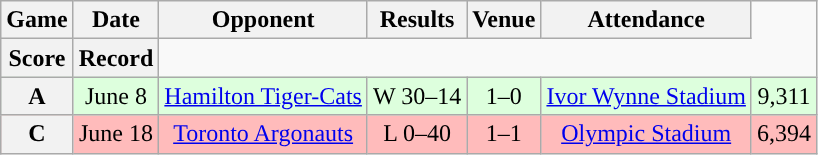<table class="wikitable" style="text-align:center">
<tr>
<th scope="col">Game</th>
<th scope="col">Date</th>
<th scope="col">Opponent</th>
<th scope="col">Results</th>
<th scope="col">Venue</th>
<th scope="col">Attendance</th>
</tr>
<tr>
<th scope="col">Score</th>
<th scope="col">Record</th>
</tr>
<tr style="background:#ddffdd">
<th>A</th>
<td>June 8</td>
<td><a href='#'>Hamilton Tiger-Cats</a></td>
<td>W 30–14</td>
<td>1–0</td>
<td><a href='#'>Ivor Wynne Stadium</a></td>
<td>9,311</td>
</tr>
<tr style="background:#ffbbbb">
<th>C</th>
<td>June 18</td>
<td><a href='#'>Toronto Argonauts</a></td>
<td>L 0–40</td>
<td>1–1</td>
<td><a href='#'>Olympic Stadium</a></td>
<td>6,394</td>
</tr>
</table>
